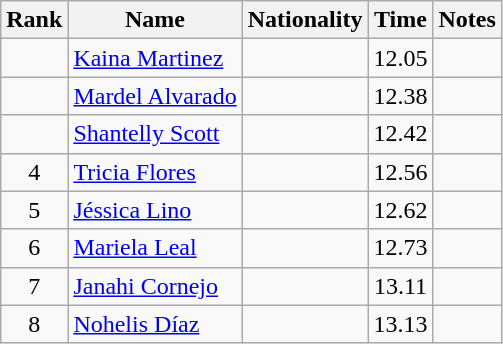<table class="wikitable sortable" style="text-align:center">
<tr>
<th>Rank</th>
<th>Name</th>
<th>Nationality</th>
<th>Time</th>
<th>Notes</th>
</tr>
<tr>
<td></td>
<td align=left><a href='#'>Kaina Martinez</a></td>
<td align=left></td>
<td>12.05</td>
<td></td>
</tr>
<tr>
<td></td>
<td align=left><a href='#'>Mardel Alvarado</a></td>
<td align=left></td>
<td>12.38</td>
<td></td>
</tr>
<tr>
<td></td>
<td align=left><a href='#'>Shantelly Scott</a></td>
<td align=left></td>
<td>12.42</td>
<td></td>
</tr>
<tr>
<td>4</td>
<td align=left><a href='#'>Tricia Flores</a></td>
<td align=left></td>
<td>12.56</td>
<td></td>
</tr>
<tr>
<td>5</td>
<td align=left><a href='#'>Jéssica Lino</a></td>
<td align=left></td>
<td>12.62</td>
<td></td>
</tr>
<tr>
<td>6</td>
<td align=left><a href='#'>Mariela Leal</a></td>
<td align=left></td>
<td>12.73</td>
<td></td>
</tr>
<tr>
<td>7</td>
<td align=left><a href='#'>Janahi Cornejo</a></td>
<td align=left></td>
<td>13.11</td>
<td></td>
</tr>
<tr>
<td>8</td>
<td align=left><a href='#'>Nohelis Díaz</a></td>
<td align=left></td>
<td>13.13</td>
<td></td>
</tr>
</table>
